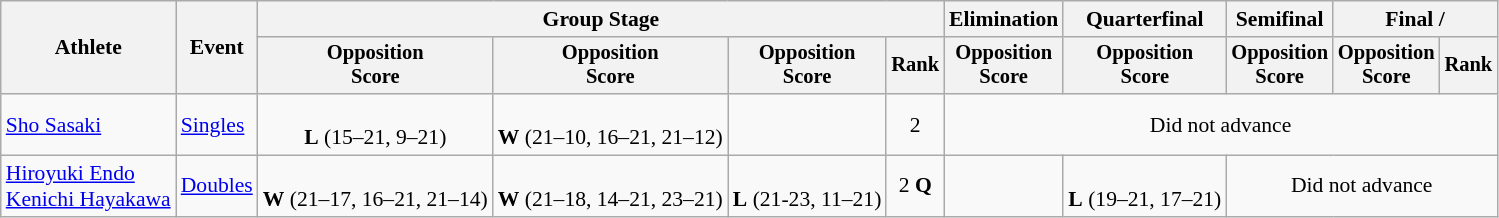<table class="wikitable" style="font-size:90%">
<tr>
<th rowspan=2>Athlete</th>
<th rowspan=2>Event</th>
<th colspan=4>Group Stage</th>
<th>Elimination</th>
<th>Quarterfinal</th>
<th>Semifinal</th>
<th colspan=2>Final / </th>
</tr>
<tr style="font-size:95%">
<th>Opposition<br>Score</th>
<th>Opposition<br>Score</th>
<th>Opposition<br>Score</th>
<th>Rank</th>
<th>Opposition<br>Score</th>
<th>Opposition<br>Score</th>
<th>Opposition<br>Score</th>
<th>Opposition<br>Score</th>
<th>Rank</th>
</tr>
<tr align=center>
<td align=left><a href='#'>Sho Sasaki</a></td>
<td align=left><a href='#'>Singles</a></td>
<td><br><strong>L</strong> (15–21, 9–21)</td>
<td><br><strong>W</strong> (21–10, 16–21, 21–12)</td>
<td></td>
<td>2</td>
<td colspan=5>Did not advance</td>
</tr>
<tr align=center>
<td align=left><a href='#'>Hiroyuki Endo</a><br><a href='#'>Kenichi Hayakawa</a></td>
<td align=left><a href='#'>Doubles</a></td>
<td><br><strong>W</strong> (21–17, 16–21, 21–14)</td>
<td><br><strong>W</strong> (21–18, 14–21, 23–21)</td>
<td><br><strong>L</strong> (21-23, 11–21)</td>
<td>2 <strong>Q</strong></td>
<td></td>
<td><br><strong>L</strong> (19–21, 17–21)</td>
<td colspan=3>Did not advance</td>
</tr>
</table>
